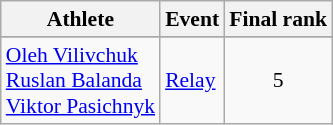<table class="wikitable" style="font-size:90%">
<tr>
<th>Athlete</th>
<th>Event</th>
<th>Final rank</th>
</tr>
<tr style="font-size:95%">
</tr>
<tr align=center>
<td align=left><a href='#'>Oleh Vilivchuk</a><br><a href='#'>Ruslan Balanda</a><br><a href='#'>Viktor Pasichnyk</a></td>
<td align=left><a href='#'>Relay</a></td>
<td>5</td>
</tr>
</table>
